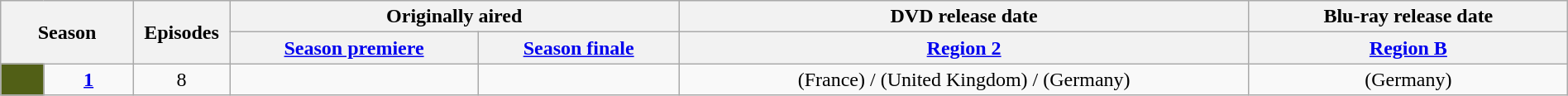<table class="wikitable" style="text-align:center" width="100%">
<tr>
<th style="padding: 0px 8px" colspan="2" rowspan="2">Season</th>
<th width="12" style="padding: 0px 8px" rowspan="2">Episodes</th>
<th colspan="2">Originally aired</th>
<th style="padding: 0px 8px">DVD release date</th>
<th style="padding: 0px 8px">Blu-ray release date</th>
</tr>
<tr>
<th><a href='#'>Season premiere</a></th>
<th><a href='#'>Season finale</a></th>
<th><a href='#'>Region 2</a></th>
<th><a href='#'>Region B</a></th>
</tr>
<tr>
<td bgcolor="#515f16"></td>
<td><strong><a href='#'>1</a></strong></td>
<td>8</td>
<td></td>
<td></td>
<td> (France) /  (United Kingdom) /  (Germany)</td>
<td> (Germany)</td>
</tr>
</table>
